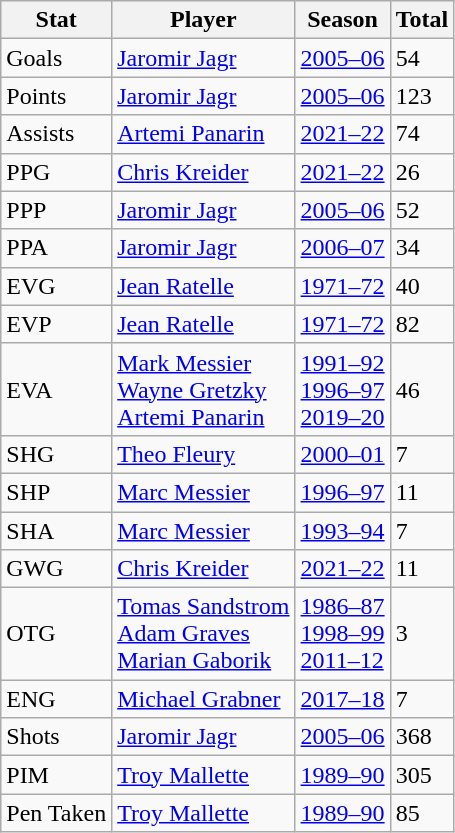<table class="wikitable">
<tr>
<th>Stat</th>
<th>Player</th>
<th>Season</th>
<th>Total</th>
</tr>
<tr>
<td>Goals</td>
<td><a href='#'>Jaromir Jagr</a></td>
<td><a href='#'>2005–06</a></td>
<td>54</td>
</tr>
<tr>
<td>Points</td>
<td><a href='#'>Jaromir Jagr</a></td>
<td><a href='#'>2005–06</a></td>
<td>123</td>
</tr>
<tr>
<td>Assists</td>
<td><a href='#'>Artemi Panarin</a></td>
<td><a href='#'>2021–22</a></td>
<td>74</td>
</tr>
<tr>
<td>PPG</td>
<td><a href='#'>Chris Kreider</a></td>
<td><a href='#'>2021–22</a></td>
<td>26</td>
</tr>
<tr>
<td>PPP</td>
<td><a href='#'>Jaromir Jagr</a></td>
<td><a href='#'>2005–06</a></td>
<td>52</td>
</tr>
<tr>
<td>PPA</td>
<td><a href='#'>Jaromir Jagr</a></td>
<td><a href='#'>2006–07</a></td>
<td>34</td>
</tr>
<tr>
<td>EVG</td>
<td><a href='#'>Jean Ratelle</a></td>
<td><a href='#'>1971–72</a></td>
<td>40</td>
</tr>
<tr>
<td>EVP</td>
<td><a href='#'>Jean Ratelle</a></td>
<td><a href='#'>1971–72</a></td>
<td>82</td>
</tr>
<tr>
<td>EVA</td>
<td><a href='#'>Mark Messier</a><br><a href='#'>Wayne Gretzky</a><br><a href='#'>Artemi Panarin</a></td>
<td><a href='#'>1991–92</a><br><a href='#'>1996–97</a><br><a href='#'>2019–20</a></td>
<td>46</td>
</tr>
<tr>
<td>SHG</td>
<td><a href='#'>Theo Fleury</a></td>
<td><a href='#'>2000–01</a></td>
<td>7</td>
</tr>
<tr>
<td>SHP</td>
<td><a href='#'>Marc Messier</a></td>
<td><a href='#'>1996–97</a></td>
<td>11</td>
</tr>
<tr>
<td>SHA</td>
<td><a href='#'>Marc Messier</a></td>
<td><a href='#'>1993–94</a></td>
<td>7</td>
</tr>
<tr>
<td>GWG</td>
<td><a href='#'>Chris Kreider</a></td>
<td><a href='#'>2021–22</a></td>
<td>11</td>
</tr>
<tr>
<td>OTG</td>
<td><a href='#'>Tomas Sandstrom</a><br><a href='#'>Adam Graves</a><br><a href='#'>Marian Gaborik</a></td>
<td><a href='#'>1986–87</a><br><a href='#'>1998–99</a><br><a href='#'>2011–12</a></td>
<td>3</td>
</tr>
<tr>
<td>ENG</td>
<td><a href='#'>Michael Grabner</a></td>
<td><a href='#'>2017–18</a></td>
<td>7</td>
</tr>
<tr>
<td>Shots</td>
<td><a href='#'>Jaromir Jagr</a></td>
<td><a href='#'>2005–06</a></td>
<td>368</td>
</tr>
<tr>
<td>PIM</td>
<td><a href='#'>Troy Mallette</a></td>
<td><a href='#'>1989–90</a></td>
<td>305</td>
</tr>
<tr>
<td>Pen Taken</td>
<td><a href='#'>Troy Mallette</a></td>
<td><a href='#'>1989–90</a></td>
<td>85</td>
</tr>
</table>
